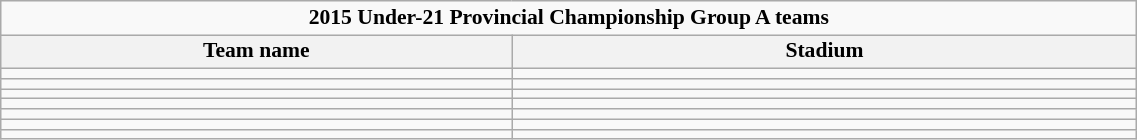<table class="wikitable" style="text-align:left; line-height:110%; font-size:90%; width:60%;">
<tr>
<td colspan=4 align=center><strong>2015 Under-21 Provincial Championship Group A teams</strong></td>
</tr>
<tr>
<th width="45%">Team name</th>
<th width="55%">Stadium</th>
</tr>
<tr>
<td></td>
<td></td>
</tr>
<tr>
<td></td>
<td></td>
</tr>
<tr>
<td></td>
<td></td>
</tr>
<tr>
<td></td>
<td></td>
</tr>
<tr>
<td></td>
<td></td>
</tr>
<tr>
<td></td>
<td></td>
</tr>
<tr>
<td></td>
<td></td>
</tr>
</table>
